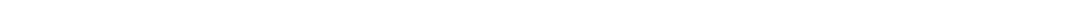<table style="width:88%; text-align:center;">
<tr style="color:white;">
<td style="background:"><strong>6</strong></td>
<td style="background:"><strong>5</strong></td>
<td style="background:"><strong>21</strong></td>
</tr>
</table>
